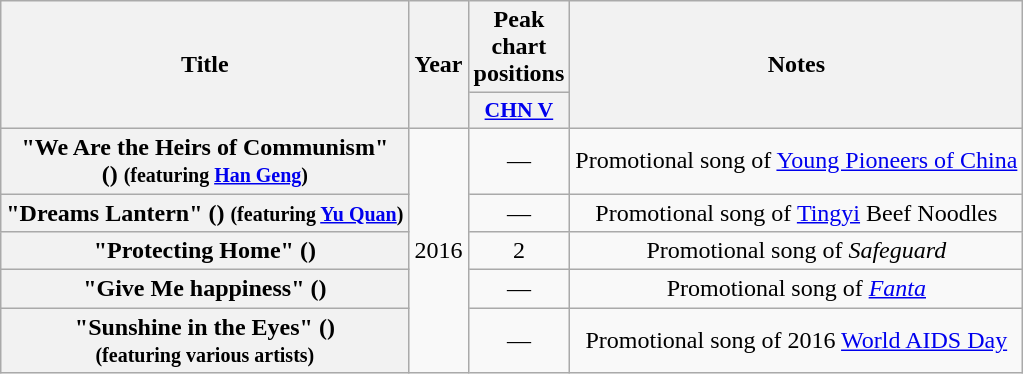<table class="wikitable plainrowheaders" style="text-align:center;">
<tr>
<th rowspan="2" scope="col">Title</th>
<th rowspan="2" scope="col">Year</th>
<th>Peak chart positions</th>
<th rowspan="2" scope="col">Notes</th>
</tr>
<tr>
<th scope="col" style="width:3em;font-size:90%;"><a href='#'>CHN V</a><br></th>
</tr>
<tr>
<th scope="row">"We Are the Heirs of Communism"<br>() <small>(featuring <a href='#'>Han Geng</a>)</small></th>
<td rowspan="5">2016</td>
<td>—</td>
<td>Promotional song of <a href='#'>Young Pioneers of China</a></td>
</tr>
<tr>
<th scope="row">"Dreams Lantern" () <small>(featuring <a href='#'>Yu Quan</a>)</small></th>
<td>—</td>
<td>Promotional song of <a href='#'>Tingyi</a> Beef Noodles</td>
</tr>
<tr>
<th scope="row">"Protecting Home" ()</th>
<td>2</td>
<td>Promotional song of <em>Safeguard</em></td>
</tr>
<tr>
<th scope="row">"Give Me happiness" ()</th>
<td>—</td>
<td>Promotional song of <em><a href='#'>Fanta</a></em></td>
</tr>
<tr>
<th scope="row">"Sunshine in the Eyes" ()<br><small>(featuring various artists)</small></th>
<td>—</td>
<td>Promotional song of 2016 <a href='#'>World AIDS Day</a></td>
</tr>
</table>
